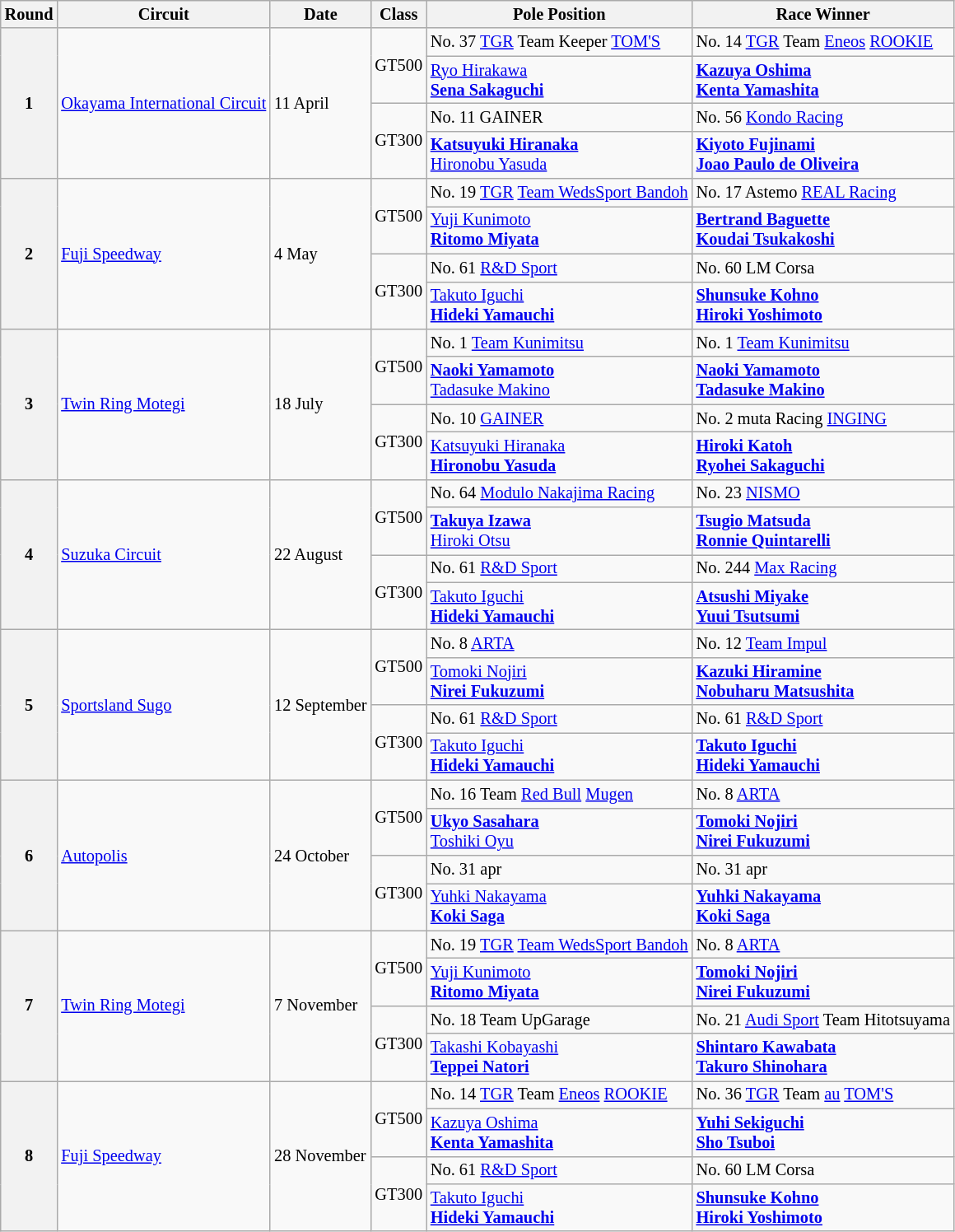<table class="wikitable" style="font-size:85%;">
<tr>
<th>Round</th>
<th>Circuit</th>
<th>Date</th>
<th>Class</th>
<th>Pole Position</th>
<th>Race Winner</th>
</tr>
<tr>
<th rowspan="4">1</th>
<td rowspan="4"><a href='#'>Okayama International Circuit</a></td>
<td rowspan="4">11 April</td>
<td rowspan="2" align="center">GT500</td>
<td>No. 37 <a href='#'>TGR</a> Team Keeper <a href='#'>TOM'S</a></td>
<td>No. 14 <a href='#'>TGR</a> Team <a href='#'>Eneos</a> <a href='#'>ROOKIE</a></td>
</tr>
<tr>
<td> <a href='#'>Ryo Hirakawa</a><br><strong> <a href='#'>Sena Sakaguchi</a></strong></td>
<td><strong> <a href='#'>Kazuya Oshima</a><br> <a href='#'>Kenta Yamashita</a></strong></td>
</tr>
<tr>
<td rowspan="2" align="center">GT300</td>
<td>No. 11 GAINER</td>
<td>No. 56 <a href='#'>Kondo Racing</a></td>
</tr>
<tr>
<td><strong> <a href='#'>Katsuyuki Hiranaka</a></strong><br> <a href='#'>Hironobu Yasuda</a></td>
<td><strong> <a href='#'>Kiyoto Fujinami</a><br> <a href='#'>Joao Paulo de Oliveira</a></strong></td>
</tr>
<tr>
<th rowspan="4">2</th>
<td rowspan="4"><a href='#'>Fuji Speedway</a></td>
<td rowspan="4">4 May</td>
<td rowspan="2" align="center">GT500</td>
<td>No. 19 <a href='#'>TGR</a> <a href='#'>Team WedsSport Bandoh</a></td>
<td>No. 17 Astemo <a href='#'>REAL Racing</a></td>
</tr>
<tr>
<td> <a href='#'>Yuji Kunimoto</a><br><strong> <a href='#'>Ritomo Miyata</a></strong></td>
<td><strong> <a href='#'>Bertrand Baguette</a><br> <a href='#'>Koudai Tsukakoshi</a></strong></td>
</tr>
<tr>
<td rowspan="2" align="center">GT300</td>
<td>No. 61 <a href='#'>R&D Sport</a></td>
<td>No. 60 LM Corsa</td>
</tr>
<tr>
<td> <a href='#'>Takuto Iguchi</a><br><strong> <a href='#'>Hideki Yamauchi</a></strong></td>
<td><strong> <a href='#'>Shunsuke Kohno</a><br> <a href='#'>Hiroki Yoshimoto</a></strong></td>
</tr>
<tr>
<th rowspan="4">3</th>
<td rowspan="4"><a href='#'>Twin Ring Motegi</a></td>
<td rowspan="4">18 July</td>
<td rowspan="2" align="center">GT500</td>
<td>No. 1 <a href='#'>Team Kunimitsu</a></td>
<td>No. 1 <a href='#'>Team Kunimitsu</a></td>
</tr>
<tr>
<td><strong> <a href='#'>Naoki Yamamoto</a></strong><br> <a href='#'>Tadasuke Makino</a></td>
<td><strong> <a href='#'>Naoki Yamamoto</a><br> <a href='#'>Tadasuke Makino</a></strong></td>
</tr>
<tr>
<td rowspan="2" align="center">GT300</td>
<td>No. 10 <a href='#'>GAINER</a></td>
<td>No. 2 muta Racing <a href='#'>INGING</a></td>
</tr>
<tr>
<td> <a href='#'>Katsuyuki Hiranaka</a><br><strong> <a href='#'>Hironobu Yasuda</a></strong></td>
<td><strong> <a href='#'>Hiroki Katoh</a><br> <a href='#'>Ryohei Sakaguchi</a></strong></td>
</tr>
<tr>
<th rowspan="4">4</th>
<td rowspan="4"><a href='#'>Suzuka Circuit</a></td>
<td rowspan="4">22 August</td>
<td rowspan="2" align="center">GT500</td>
<td>No. 64 <a href='#'>Modulo Nakajima Racing</a></td>
<td>No. 23 <a href='#'>NISMO</a></td>
</tr>
<tr>
<td><strong> <a href='#'>Takuya Izawa</a></strong><br> <a href='#'>Hiroki Otsu</a></td>
<td><strong> <a href='#'>Tsugio Matsuda</a><br> <a href='#'>Ronnie Quintarelli</a></strong></td>
</tr>
<tr>
<td rowspan="2" align="center">GT300</td>
<td>No. 61 <a href='#'>R&D Sport</a></td>
<td>No. 244 <a href='#'>Max Racing</a></td>
</tr>
<tr>
<td> <a href='#'>Takuto Iguchi</a><br><strong> <a href='#'>Hideki Yamauchi</a></strong></td>
<td><strong> <a href='#'>Atsushi Miyake</a><br> <a href='#'>Yuui Tsutsumi</a></strong></td>
</tr>
<tr>
<th rowspan="4">5</th>
<td rowspan="4"><a href='#'>Sportsland Sugo</a></td>
<td rowspan="4">12 September</td>
<td rowspan="2" align="center">GT500</td>
<td>No. 8 <a href='#'>ARTA</a></td>
<td>No. 12 <a href='#'>Team Impul</a></td>
</tr>
<tr>
<td> <a href='#'>Tomoki Nojiri</a><br><strong> <a href='#'>Nirei Fukuzumi</a></strong></td>
<td><strong> <a href='#'>Kazuki Hiramine</a><br> <a href='#'>Nobuharu Matsushita</a></strong></td>
</tr>
<tr>
<td rowspan="2" align="center">GT300</td>
<td>No. 61 <a href='#'>R&D Sport</a></td>
<td>No. 61 <a href='#'>R&D Sport</a></td>
</tr>
<tr>
<td> <a href='#'>Takuto Iguchi</a><br><strong> <a href='#'>Hideki Yamauchi</a></strong></td>
<td><strong> <a href='#'>Takuto Iguchi</a><br> <a href='#'>Hideki Yamauchi</a></strong></td>
</tr>
<tr>
<th rowspan="4">6</th>
<td rowspan="4"><a href='#'>Autopolis</a></td>
<td rowspan="4">24 October</td>
<td rowspan="2" align="center">GT500</td>
<td>No. 16 Team <a href='#'>Red Bull</a> <a href='#'>Mugen</a></td>
<td>No. 8 <a href='#'>ARTA</a></td>
</tr>
<tr>
<td><strong> <a href='#'>Ukyo Sasahara</a></strong><br> <a href='#'>Toshiki Oyu</a></td>
<td><strong> <a href='#'>Tomoki Nojiri</a><br> <a href='#'>Nirei Fukuzumi</a></strong></td>
</tr>
<tr>
<td rowspan="2" align="center">GT300</td>
<td>No. 31 apr</td>
<td>No. 31 apr</td>
</tr>
<tr>
<td> <a href='#'>Yuhki Nakayama</a><br><strong> <a href='#'>Koki Saga</a></strong></td>
<td><strong> <a href='#'>Yuhki Nakayama</a><br> <a href='#'>Koki Saga</a></strong></td>
</tr>
<tr>
<th rowspan="4">7</th>
<td rowspan="4"><a href='#'>Twin Ring Motegi</a></td>
<td rowspan="4">7 November</td>
<td rowspan="2" align="center">GT500</td>
<td>No. 19 <a href='#'>TGR</a> <a href='#'>Team WedsSport Bandoh</a></td>
<td>No. 8 <a href='#'>ARTA</a></td>
</tr>
<tr>
<td> <a href='#'>Yuji Kunimoto</a><br><strong> <a href='#'>Ritomo Miyata</a></strong></td>
<td><strong> <a href='#'>Tomoki Nojiri</a><br> <a href='#'>Nirei Fukuzumi</a></strong></td>
</tr>
<tr>
<td rowspan="2" align="center">GT300</td>
<td>No. 18 Team UpGarage</td>
<td>No. 21 <a href='#'>Audi Sport</a> Team Hitotsuyama</td>
</tr>
<tr>
<td> <a href='#'>Takashi Kobayashi</a><br><strong> <a href='#'>Teppei Natori</a></strong></td>
<td><strong> <a href='#'>Shintaro Kawabata</a><br> <a href='#'>Takuro Shinohara</a></strong></td>
</tr>
<tr>
<th rowspan="4">8</th>
<td rowspan="4"><a href='#'>Fuji Speedway</a></td>
<td rowspan="4">28 November</td>
<td rowspan="2" align="center">GT500</td>
<td>No. 14 <a href='#'>TGR</a> Team <a href='#'>Eneos</a> <a href='#'>ROOKIE</a></td>
<td>No. 36 <a href='#'>TGR</a> Team <a href='#'>au</a> <a href='#'>TOM'S</a></td>
</tr>
<tr>
<td> <a href='#'>Kazuya Oshima</a><br><strong> <a href='#'>Kenta Yamashita</a></strong></td>
<td><strong> <a href='#'>Yuhi Sekiguchi</a><br> <a href='#'>Sho Tsuboi</a></strong></td>
</tr>
<tr>
<td rowspan="2" align="center">GT300</td>
<td>No. 61 <a href='#'>R&D Sport</a></td>
<td>No. 60 LM Corsa</td>
</tr>
<tr>
<td> <a href='#'>Takuto Iguchi</a><br><strong> <a href='#'>Hideki Yamauchi</a></strong></td>
<td><strong> <a href='#'>Shunsuke Kohno</a><br> <a href='#'>Hiroki Yoshimoto</a></strong></td>
</tr>
</table>
